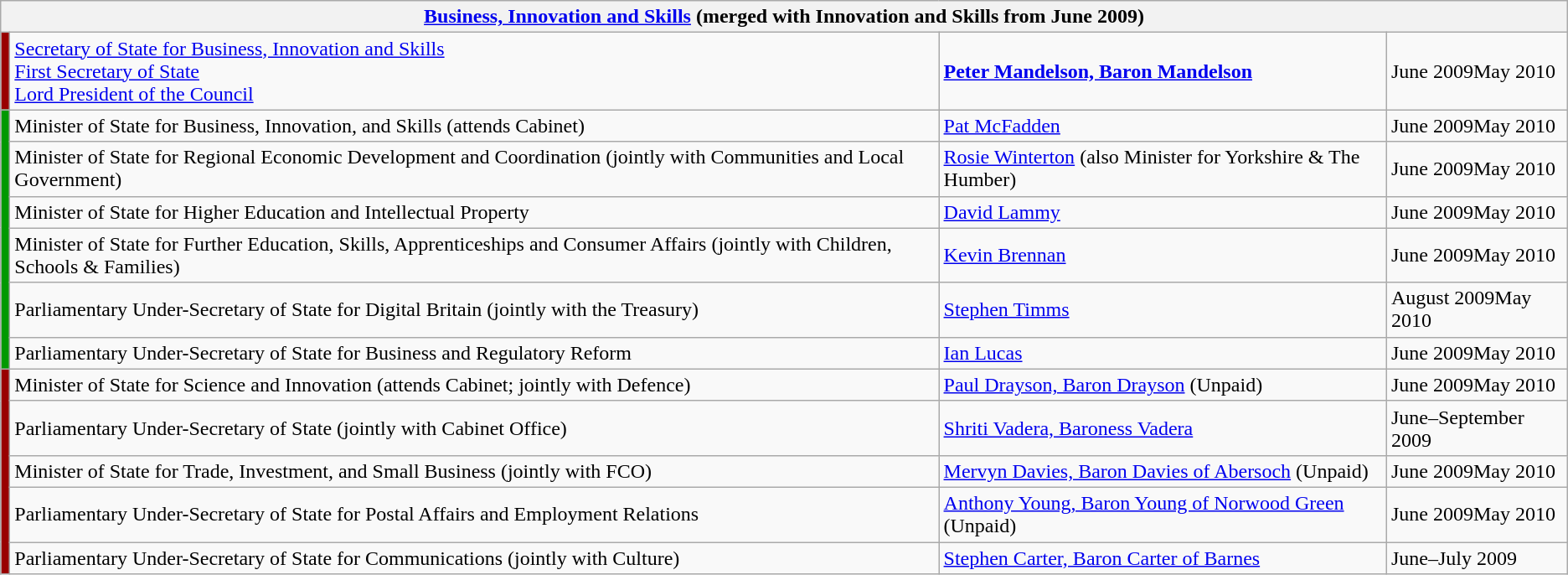<table class="wikitable">
<tr>
<th colspan=4><a href='#'>Business, Innovation and Skills</a>   (merged with Innovation and Skills from June 2009)</th>
</tr>
<tr>
<td rowspan=1 bgcolor="990000"></td>
<td><a href='#'>Secretary of State for Business, Innovation and Skills</a><br><a href='#'>First Secretary of State</a><br><a href='#'>Lord President of the Council</a></td>
<td><strong><a href='#'>Peter Mandelson, Baron Mandelson</a></strong></td>
<td>June 2009May 2010</td>
</tr>
<tr>
<td rowspan=6 bgcolor="009900"></td>
<td>Minister of State for Business, Innovation, and Skills (attends Cabinet)</td>
<td><a href='#'>Pat McFadden</a></td>
<td>June 2009May 2010</td>
</tr>
<tr>
<td>Minister of State for Regional Economic Development and Coordination (jointly with Communities and Local Government)</td>
<td><a href='#'>Rosie Winterton</a> (also Minister for Yorkshire & The Humber)</td>
<td>June 2009May 2010</td>
</tr>
<tr>
<td>Minister of State for Higher Education and Intellectual Property</td>
<td><a href='#'>David Lammy</a></td>
<td>June 2009May 2010</td>
</tr>
<tr>
<td>Minister of State for Further Education, Skills, Apprenticeships and Consumer Affairs (jointly with Children, Schools & Families)</td>
<td><a href='#'>Kevin Brennan</a></td>
<td>June 2009May 2010</td>
</tr>
<tr>
<td>Parliamentary Under-Secretary of State for Digital Britain (jointly with the Treasury)</td>
<td><a href='#'>Stephen Timms</a></td>
<td>August 2009May 2010</td>
</tr>
<tr>
<td>Parliamentary Under-Secretary of State for Business and Regulatory Reform</td>
<td><a href='#'>Ian Lucas</a></td>
<td>June 2009May 2010</td>
</tr>
<tr>
<td rowspan=5 bgcolor="990000"></td>
<td>Minister of State for Science and Innovation (attends Cabinet; jointly with Defence)</td>
<td><a href='#'>Paul Drayson, Baron Drayson</a> (Unpaid)</td>
<td>June 2009May 2010</td>
</tr>
<tr>
<td>Parliamentary Under-Secretary of State (jointly with Cabinet Office)</td>
<td><a href='#'>Shriti Vadera, Baroness Vadera</a></td>
<td>June–September 2009</td>
</tr>
<tr>
<td>Minister of State for Trade, Investment, and Small Business (jointly with FCO)</td>
<td><a href='#'>Mervyn Davies, Baron Davies of Abersoch</a> (Unpaid)</td>
<td>June 2009May 2010</td>
</tr>
<tr>
<td>Parliamentary Under-Secretary of State for Postal Affairs and Employment Relations</td>
<td><a href='#'>Anthony Young, Baron Young of Norwood Green</a> (Unpaid)</td>
<td>June 2009May 2010</td>
</tr>
<tr>
<td>Parliamentary Under-Secretary of State for Communications (jointly with Culture)</td>
<td><a href='#'>Stephen Carter, Baron Carter of Barnes</a></td>
<td>June–July 2009</td>
</tr>
</table>
